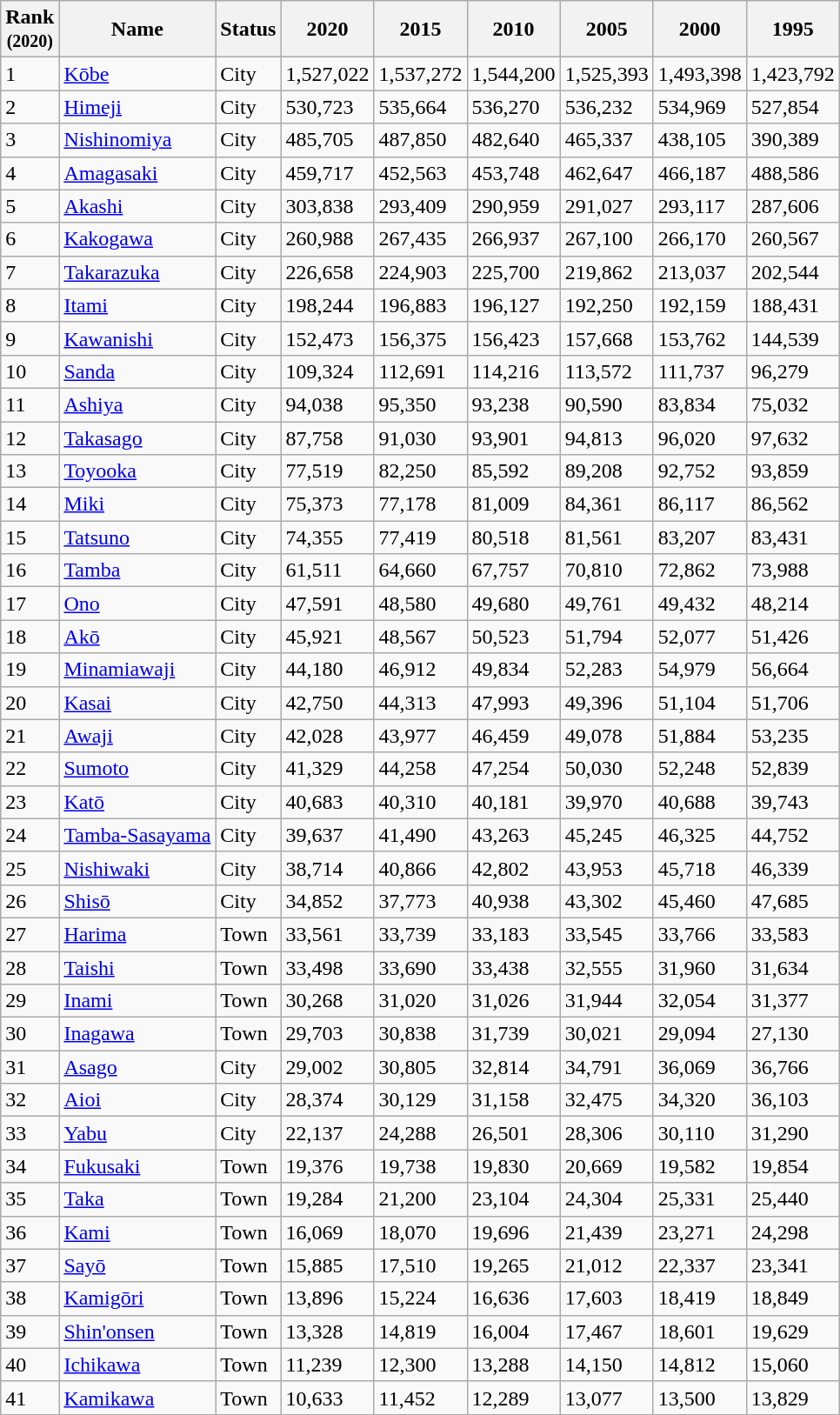<table class="wikitable sortable">
<tr>
<th>Rank<br><small>(2020)</small></th>
<th>Name</th>
<th>Status</th>
<th>2020</th>
<th>2015</th>
<th>2010</th>
<th>2005</th>
<th>2000</th>
<th>1995</th>
</tr>
<tr>
<td>1</td>
<td><a href='#'>Kōbe</a></td>
<td>City</td>
<td>1,527,022</td>
<td>1,537,272</td>
<td>1,544,200</td>
<td>1,525,393</td>
<td>1,493,398</td>
<td>1,423,792</td>
</tr>
<tr>
<td>2</td>
<td><a href='#'>Himeji</a></td>
<td>City</td>
<td>530,723</td>
<td>535,664</td>
<td>536,270</td>
<td>536,232</td>
<td>534,969</td>
<td>527,854</td>
</tr>
<tr>
<td>3</td>
<td><a href='#'>Nishinomiya</a></td>
<td>City</td>
<td>485,705</td>
<td>487,850</td>
<td>482,640</td>
<td>465,337</td>
<td>438,105</td>
<td>390,389</td>
</tr>
<tr>
<td>4</td>
<td><a href='#'>Amagasaki</a></td>
<td>City</td>
<td>459,717</td>
<td>452,563</td>
<td>453,748</td>
<td>462,647</td>
<td>466,187</td>
<td>488,586</td>
</tr>
<tr>
<td>5</td>
<td><a href='#'>Akashi</a></td>
<td>City</td>
<td>303,838</td>
<td>293,409</td>
<td>290,959</td>
<td>291,027</td>
<td>293,117</td>
<td>287,606</td>
</tr>
<tr>
<td>6</td>
<td><a href='#'>Kakogawa</a></td>
<td>City</td>
<td>260,988</td>
<td>267,435</td>
<td>266,937</td>
<td>267,100</td>
<td>266,170</td>
<td>260,567</td>
</tr>
<tr>
<td>7</td>
<td><a href='#'>Takarazuka</a></td>
<td>City</td>
<td>226,658</td>
<td>224,903</td>
<td>225,700</td>
<td>219,862</td>
<td>213,037</td>
<td>202,544</td>
</tr>
<tr>
<td>8</td>
<td><a href='#'>Itami</a></td>
<td>City</td>
<td>198,244</td>
<td>196,883</td>
<td>196,127</td>
<td>192,250</td>
<td>192,159</td>
<td>188,431</td>
</tr>
<tr>
<td>9</td>
<td><a href='#'>Kawanishi</a></td>
<td>City</td>
<td>152,473</td>
<td>156,375</td>
<td>156,423</td>
<td>157,668</td>
<td>153,762</td>
<td>144,539</td>
</tr>
<tr>
<td>10</td>
<td><a href='#'>Sanda</a></td>
<td>City</td>
<td>109,324</td>
<td>112,691</td>
<td>114,216</td>
<td>113,572</td>
<td>111,737</td>
<td>96,279</td>
</tr>
<tr>
<td>11</td>
<td><a href='#'>Ashiya</a></td>
<td>City</td>
<td>94,038</td>
<td>95,350</td>
<td>93,238</td>
<td>90,590</td>
<td>83,834</td>
<td>75,032</td>
</tr>
<tr>
<td>12</td>
<td><a href='#'>Takasago</a></td>
<td>City</td>
<td>87,758</td>
<td>91,030</td>
<td>93,901</td>
<td>94,813</td>
<td>96,020</td>
<td>97,632</td>
</tr>
<tr>
<td>13</td>
<td><a href='#'>Toyooka</a></td>
<td>City</td>
<td>77,519</td>
<td>82,250</td>
<td>85,592</td>
<td>89,208</td>
<td>92,752</td>
<td>93,859</td>
</tr>
<tr>
<td>14</td>
<td><a href='#'>Miki</a></td>
<td>City</td>
<td>75,373</td>
<td>77,178</td>
<td>81,009</td>
<td>84,361</td>
<td>86,117</td>
<td>86,562</td>
</tr>
<tr>
<td>15</td>
<td><a href='#'>Tatsuno</a></td>
<td>City</td>
<td>74,355</td>
<td>77,419</td>
<td>80,518</td>
<td>81,561</td>
<td>83,207</td>
<td>83,431</td>
</tr>
<tr>
<td>16</td>
<td><a href='#'>Tamba</a></td>
<td>City</td>
<td>61,511</td>
<td>64,660</td>
<td>67,757</td>
<td>70,810</td>
<td>72,862</td>
<td>73,988</td>
</tr>
<tr>
<td>17</td>
<td><a href='#'>Ono</a></td>
<td>City</td>
<td>47,591</td>
<td>48,580</td>
<td>49,680</td>
<td>49,761</td>
<td>49,432</td>
<td>48,214</td>
</tr>
<tr>
<td>18</td>
<td><a href='#'>Akō</a></td>
<td>City</td>
<td>45,921</td>
<td>48,567</td>
<td>50,523</td>
<td>51,794</td>
<td>52,077</td>
<td>51,426</td>
</tr>
<tr>
<td>19</td>
<td><a href='#'>Minamiawaji</a></td>
<td>City</td>
<td>44,180</td>
<td>46,912</td>
<td>49,834</td>
<td>52,283</td>
<td>54,979</td>
<td>56,664</td>
</tr>
<tr>
<td>20</td>
<td><a href='#'>Kasai</a></td>
<td>City</td>
<td>42,750</td>
<td>44,313</td>
<td>47,993</td>
<td>49,396</td>
<td>51,104</td>
<td>51,706</td>
</tr>
<tr>
<td>21</td>
<td><a href='#'>Awaji</a></td>
<td>City</td>
<td>42,028</td>
<td>43,977</td>
<td>46,459</td>
<td>49,078</td>
<td>51,884</td>
<td>53,235</td>
</tr>
<tr>
<td>22</td>
<td><a href='#'>Sumoto</a></td>
<td>City</td>
<td>41,329</td>
<td>44,258</td>
<td>47,254</td>
<td>50,030</td>
<td>52,248</td>
<td>52,839</td>
</tr>
<tr>
<td>23</td>
<td><a href='#'>Katō</a></td>
<td>City</td>
<td>40,683</td>
<td>40,310</td>
<td>40,181</td>
<td>39,970</td>
<td>40,688</td>
<td>39,743</td>
</tr>
<tr>
<td>24</td>
<td><a href='#'>Tamba-Sasayama</a></td>
<td>City</td>
<td>39,637</td>
<td>41,490</td>
<td>43,263</td>
<td>45,245</td>
<td>46,325</td>
<td>44,752</td>
</tr>
<tr>
<td>25</td>
<td><a href='#'>Nishiwaki</a></td>
<td>City</td>
<td>38,714</td>
<td>40,866</td>
<td>42,802</td>
<td>43,953</td>
<td>45,718</td>
<td>46,339</td>
</tr>
<tr>
<td>26</td>
<td><a href='#'>Shisō</a></td>
<td>City</td>
<td>34,852</td>
<td>37,773</td>
<td>40,938</td>
<td>43,302</td>
<td>45,460</td>
<td>47,685</td>
</tr>
<tr>
<td>27</td>
<td><a href='#'>Harima</a></td>
<td>Town</td>
<td>33,561</td>
<td>33,739</td>
<td>33,183</td>
<td>33,545</td>
<td>33,766</td>
<td>33,583</td>
</tr>
<tr>
<td>28</td>
<td><a href='#'>Taishi</a></td>
<td>Town</td>
<td>33,498</td>
<td>33,690</td>
<td>33,438</td>
<td>32,555</td>
<td>31,960</td>
<td>31,634</td>
</tr>
<tr>
<td>29</td>
<td><a href='#'>Inami</a></td>
<td>Town</td>
<td>30,268</td>
<td>31,020</td>
<td>31,026</td>
<td>31,944</td>
<td>32,054</td>
<td>31,377</td>
</tr>
<tr>
<td>30</td>
<td><a href='#'>Inagawa</a></td>
<td>Town</td>
<td>29,703</td>
<td>30,838</td>
<td>31,739</td>
<td>30,021</td>
<td>29,094</td>
<td>27,130</td>
</tr>
<tr>
<td>31</td>
<td><a href='#'>Asago</a></td>
<td>City</td>
<td>29,002</td>
<td>30,805</td>
<td>32,814</td>
<td>34,791</td>
<td>36,069</td>
<td>36,766</td>
</tr>
<tr>
<td>32</td>
<td><a href='#'>Aioi</a></td>
<td>City</td>
<td>28,374</td>
<td>30,129</td>
<td>31,158</td>
<td>32,475</td>
<td>34,320</td>
<td>36,103</td>
</tr>
<tr>
<td>33</td>
<td><a href='#'>Yabu</a></td>
<td>City</td>
<td>22,137</td>
<td>24,288</td>
<td>26,501</td>
<td>28,306</td>
<td>30,110</td>
<td>31,290</td>
</tr>
<tr>
<td>34</td>
<td><a href='#'>Fukusaki</a></td>
<td>Town</td>
<td>19,376</td>
<td>19,738</td>
<td>19,830</td>
<td>20,669</td>
<td>19,582</td>
<td>19,854</td>
</tr>
<tr>
<td>35</td>
<td><a href='#'>Taka</a></td>
<td>Town</td>
<td>19,284</td>
<td>21,200</td>
<td>23,104</td>
<td>24,304</td>
<td>25,331</td>
<td>25,440</td>
</tr>
<tr>
<td>36</td>
<td><a href='#'>Kami</a></td>
<td>Town</td>
<td>16,069</td>
<td>18,070</td>
<td>19,696</td>
<td>21,439</td>
<td>23,271</td>
<td>24,298</td>
</tr>
<tr>
<td>37</td>
<td><a href='#'>Sayō</a></td>
<td>Town</td>
<td>15,885</td>
<td>17,510</td>
<td>19,265</td>
<td>21,012</td>
<td>22,337</td>
<td>23,341</td>
</tr>
<tr>
<td>38</td>
<td><a href='#'>Kamigōri</a></td>
<td>Town</td>
<td>13,896</td>
<td>15,224</td>
<td>16,636</td>
<td>17,603</td>
<td>18,419</td>
<td>18,849</td>
</tr>
<tr>
<td>39</td>
<td><a href='#'>Shin'onsen</a></td>
<td>Town</td>
<td>13,328</td>
<td>14,819</td>
<td>16,004</td>
<td>17,467</td>
<td>18,601</td>
<td>19,629</td>
</tr>
<tr>
<td>40</td>
<td><a href='#'>Ichikawa</a></td>
<td>Town</td>
<td>11,239</td>
<td>12,300</td>
<td>13,288</td>
<td>14,150</td>
<td>14,812</td>
<td>15,060</td>
</tr>
<tr>
<td>41</td>
<td><a href='#'>Kamikawa</a></td>
<td>Town</td>
<td>10,633</td>
<td>11,452</td>
<td>12,289</td>
<td>13,077</td>
<td>13,500</td>
<td>13,829</td>
</tr>
</table>
